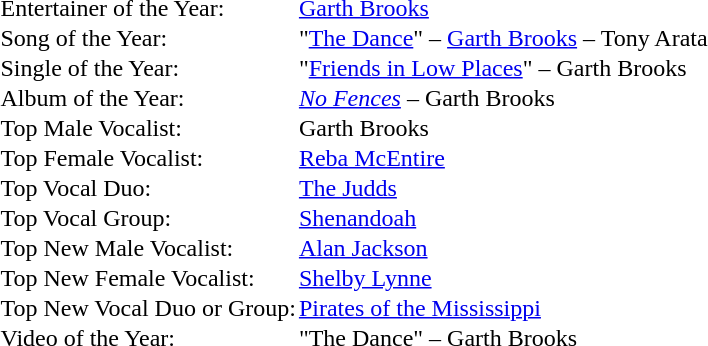<table cellspacing="0" border="0" cellpadding="1">
<tr>
<td>Entertainer of the Year:</td>
<td><a href='#'>Garth Brooks</a></td>
</tr>
<tr>
<td>Song of the Year:</td>
<td>"<a href='#'>The Dance</a>" – <a href='#'>Garth Brooks</a> – Tony Arata</td>
</tr>
<tr>
<td>Single of the Year:</td>
<td>"<a href='#'>Friends in Low Places</a>" – Garth Brooks</td>
</tr>
<tr>
<td>Album of the Year:</td>
<td><em><a href='#'>No Fences</a></em> – Garth Brooks</td>
</tr>
<tr>
<td>Top Male Vocalist:</td>
<td>Garth Brooks</td>
</tr>
<tr>
<td>Top Female Vocalist:</td>
<td><a href='#'>Reba McEntire</a></td>
</tr>
<tr>
<td>Top Vocal Duo:</td>
<td><a href='#'>The Judds</a></td>
</tr>
<tr>
<td>Top Vocal Group:</td>
<td><a href='#'>Shenandoah</a></td>
</tr>
<tr>
<td>Top New Male Vocalist:</td>
<td><a href='#'>Alan Jackson</a></td>
</tr>
<tr>
<td>Top New Female Vocalist:</td>
<td><a href='#'>Shelby Lynne</a></td>
</tr>
<tr>
<td>Top New Vocal Duo or Group:</td>
<td><a href='#'>Pirates of the Mississippi</a></td>
</tr>
<tr>
<td>Video of the Year:</td>
<td>"The Dance" – Garth Brooks</td>
</tr>
</table>
